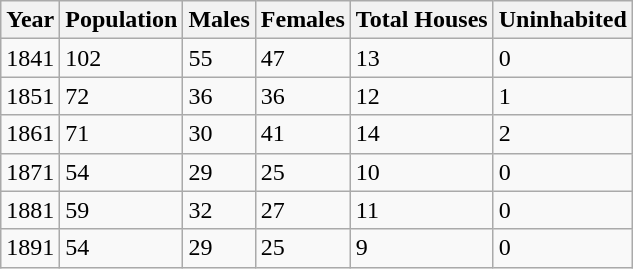<table class="wikitable">
<tr>
<th>Year</th>
<th>Population</th>
<th>Males</th>
<th>Females</th>
<th>Total Houses</th>
<th>Uninhabited</th>
</tr>
<tr>
<td>1841</td>
<td>102</td>
<td>55</td>
<td>47</td>
<td>13</td>
<td>0</td>
</tr>
<tr>
<td>1851</td>
<td>72</td>
<td>36</td>
<td>36</td>
<td>12</td>
<td>1</td>
</tr>
<tr>
<td>1861</td>
<td>71</td>
<td>30</td>
<td>41</td>
<td>14</td>
<td>2</td>
</tr>
<tr>
<td>1871</td>
<td>54</td>
<td>29</td>
<td>25</td>
<td>10</td>
<td>0</td>
</tr>
<tr>
<td>1881</td>
<td>59</td>
<td>32</td>
<td>27</td>
<td>11</td>
<td>0</td>
</tr>
<tr>
<td>1891</td>
<td>54</td>
<td>29</td>
<td>25</td>
<td>9</td>
<td>0</td>
</tr>
</table>
